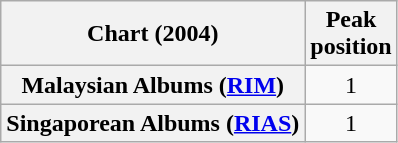<table class="wikitable plainrowheaders sortable">
<tr>
<th scope="col">Chart (2004)</th>
<th scope="col">Peak<br>position</th>
</tr>
<tr>
<th scope="row">Malaysian Albums (<a href='#'>RIM</a>)</th>
<td align="center">1</td>
</tr>
<tr>
<th scope="row">Singaporean Albums (<a href='#'>RIAS</a>)</th>
<td align="center">1</td>
</tr>
</table>
